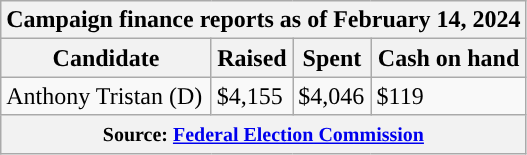<table class="wikitable sortable">
<tr>
<th colspan=4>Campaign finance reports as of February 14, 2024</th>
</tr>
<tr style="text-align:center;">
<th>Candidate</th>
<th>Raised</th>
<th>Spent</th>
<th>Cash on hand</th>
</tr>
<tr>
<td style="color:black;background-color:">Anthony Tristan (D)</td>
<td>$4,155</td>
<td>$4,046</td>
<td>$119</td>
</tr>
<tr>
<th colspan="4"><small>Source: <a href='#'>Federal Election Commission</a></small></th>
</tr>
</table>
